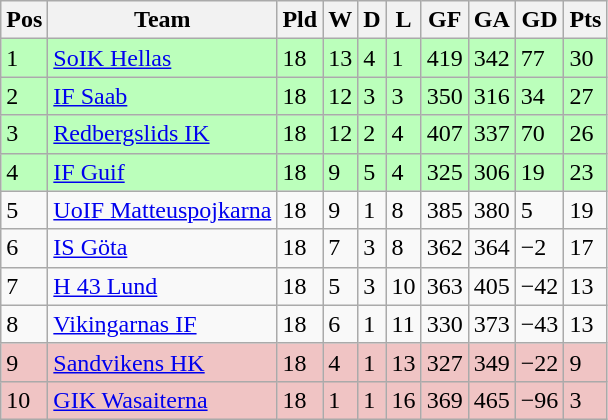<table class="wikitable">
<tr>
<th><span>Pos</span></th>
<th>Team</th>
<th><span>Pld</span></th>
<th><span>W</span></th>
<th><span>D</span></th>
<th><span>L</span></th>
<th><span>GF</span></th>
<th><span>GA</span></th>
<th><span>GD</span></th>
<th><span>Pts</span></th>
</tr>
<tr style="background:#bbffbb">
<td>1</td>
<td><a href='#'>SoIK Hellas</a></td>
<td>18</td>
<td>13</td>
<td>4</td>
<td>1</td>
<td>419</td>
<td>342</td>
<td>77</td>
<td>30</td>
</tr>
<tr style="background:#bbffbb">
<td>2</td>
<td><a href='#'>IF Saab</a></td>
<td>18</td>
<td>12</td>
<td>3</td>
<td>3</td>
<td>350</td>
<td>316</td>
<td>34</td>
<td>27</td>
</tr>
<tr style="background:#bbffbb">
<td>3</td>
<td><a href='#'>Redbergslids IK</a></td>
<td>18</td>
<td>12</td>
<td>2</td>
<td>4</td>
<td>407</td>
<td>337</td>
<td>70</td>
<td>26</td>
</tr>
<tr style="background:#bbffbb">
<td>4</td>
<td><a href='#'>IF Guif</a></td>
<td>18</td>
<td>9</td>
<td>5</td>
<td>4</td>
<td>325</td>
<td>306</td>
<td>19</td>
<td>23</td>
</tr>
<tr>
<td>5</td>
<td><a href='#'>UoIF Matteuspojkarna</a></td>
<td>18</td>
<td>9</td>
<td>1</td>
<td>8</td>
<td>385</td>
<td>380</td>
<td>5</td>
<td>19</td>
</tr>
<tr>
<td>6</td>
<td><a href='#'>IS Göta</a></td>
<td>18</td>
<td>7</td>
<td>3</td>
<td>8</td>
<td>362</td>
<td>364</td>
<td>−2</td>
<td>17</td>
</tr>
<tr>
<td>7</td>
<td><a href='#'>H 43 Lund</a></td>
<td>18</td>
<td>5</td>
<td>3</td>
<td>10</td>
<td>363</td>
<td>405</td>
<td>−42</td>
<td>13</td>
</tr>
<tr>
<td>8</td>
<td><a href='#'>Vikingarnas IF</a></td>
<td>18</td>
<td>6</td>
<td>1</td>
<td>11</td>
<td>330</td>
<td>373</td>
<td>−43</td>
<td>13</td>
</tr>
<tr align="left" style="background:#f0c4c4;">
<td>9</td>
<td><a href='#'>Sandvikens HK</a></td>
<td>18</td>
<td>4</td>
<td>1</td>
<td>13</td>
<td>327</td>
<td>349</td>
<td>−22</td>
<td>9</td>
</tr>
<tr align="left" style="background:#f0c4c4;">
<td>10</td>
<td><a href='#'>GIK Wasaiterna</a></td>
<td>18</td>
<td>1</td>
<td>1</td>
<td>16</td>
<td>369</td>
<td>465</td>
<td>−96</td>
<td>3</td>
</tr>
</table>
